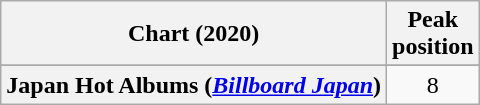<table class="wikitable plainrowheaders" style="text-align:center">
<tr>
<th scope="col">Chart (2020)</th>
<th scope="col">Peak<br>position</th>
</tr>
<tr>
</tr>
<tr>
<th scope="row">Japan Hot Albums (<em><a href='#'>Billboard Japan</a></em>)</th>
<td>8</td>
</tr>
</table>
